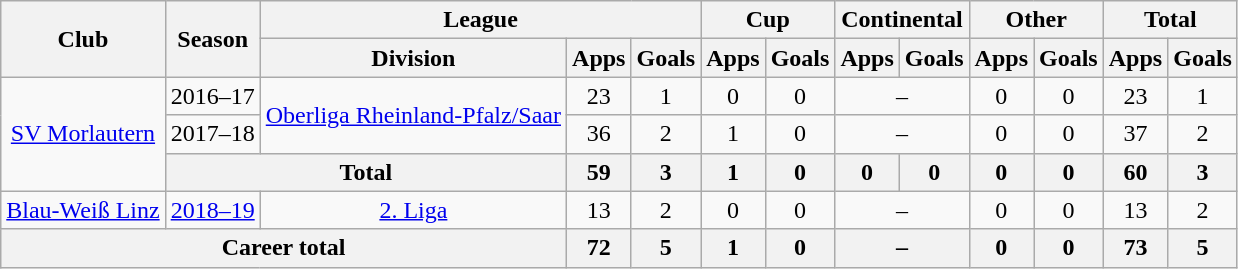<table class="wikitable" style="text-align:center">
<tr>
<th rowspan="2">Club</th>
<th rowspan="2">Season</th>
<th colspan="3">League</th>
<th colspan="2">Cup</th>
<th colspan="2">Continental</th>
<th colspan="2">Other</th>
<th colspan="2">Total</th>
</tr>
<tr>
<th>Division</th>
<th>Apps</th>
<th>Goals</th>
<th>Apps</th>
<th>Goals</th>
<th>Apps</th>
<th>Goals</th>
<th>Apps</th>
<th>Goals</th>
<th>Apps</th>
<th>Goals</th>
</tr>
<tr>
<td rowspan="3"><a href='#'>SV Morlautern</a></td>
<td>2016–17</td>
<td rowspan="2"><a href='#'>Oberliga Rheinland-Pfalz/Saar</a></td>
<td>23</td>
<td>1</td>
<td>0</td>
<td>0</td>
<td colspan="2">–</td>
<td>0</td>
<td>0</td>
<td>23</td>
<td>1</td>
</tr>
<tr>
<td>2017–18</td>
<td>36</td>
<td>2</td>
<td>1</td>
<td>0</td>
<td colspan="2">–</td>
<td>0</td>
<td>0</td>
<td>37</td>
<td>2</td>
</tr>
<tr>
<th colspan="2">Total</th>
<th>59</th>
<th>3</th>
<th>1</th>
<th>0</th>
<th>0</th>
<th>0</th>
<th>0</th>
<th>0</th>
<th>60</th>
<th>3</th>
</tr>
<tr>
<td><a href='#'>Blau-Weiß Linz</a></td>
<td><a href='#'>2018–19</a></td>
<td><a href='#'>2. Liga</a></td>
<td>13</td>
<td>2</td>
<td>0</td>
<td>0</td>
<td colspan="2">–</td>
<td>0</td>
<td>0</td>
<td>13</td>
<td>2</td>
</tr>
<tr>
<th colspan="3">Career total</th>
<th>72</th>
<th>5</th>
<th>1</th>
<th>0</th>
<th colspan="2">–</th>
<th>0</th>
<th>0</th>
<th>73</th>
<th>5</th>
</tr>
</table>
